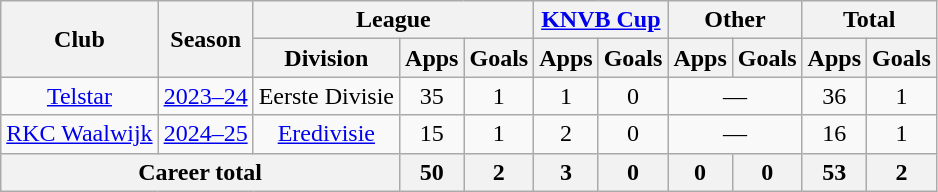<table class="wikitable" style="text-align:center">
<tr>
<th rowspan="2">Club</th>
<th rowspan="2">Season</th>
<th colspan="3">League</th>
<th colspan="2"><a href='#'>KNVB Cup</a></th>
<th colspan="2">Other</th>
<th colspan="2">Total</th>
</tr>
<tr>
<th>Division</th>
<th>Apps</th>
<th>Goals</th>
<th>Apps</th>
<th>Goals</th>
<th>Apps</th>
<th>Goals</th>
<th>Apps</th>
<th>Goals</th>
</tr>
<tr>
<td><a href='#'>Telstar</a></td>
<td><a href='#'>2023–24</a></td>
<td>Eerste Divisie</td>
<td>35</td>
<td>1</td>
<td>1</td>
<td>0</td>
<td colspan="2">—</td>
<td>36</td>
<td>1</td>
</tr>
<tr>
<td rowspan="1"><a href='#'>RKC Waalwijk</a></td>
<td><a href='#'>2024–25</a></td>
<td><a href='#'>Eredivisie</a></td>
<td>15</td>
<td>1</td>
<td>2</td>
<td>0</td>
<td colspan="2">—</td>
<td>16</td>
<td>1</td>
</tr>
<tr>
<th colspan="3">Career total</th>
<th>50</th>
<th>2</th>
<th>3</th>
<th>0</th>
<th>0</th>
<th>0</th>
<th>53</th>
<th>2</th>
</tr>
</table>
